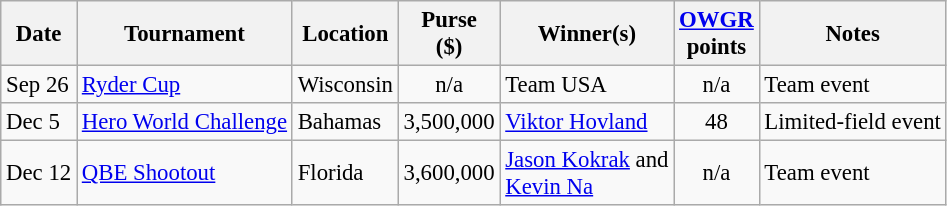<table class="wikitable" style="font-size:95%">
<tr>
<th>Date</th>
<th>Tournament</th>
<th>Location</th>
<th>Purse<br>($)</th>
<th>Winner(s)</th>
<th><a href='#'>OWGR</a><br>points</th>
<th>Notes</th>
</tr>
<tr>
<td>Sep 26</td>
<td><a href='#'>Ryder Cup</a></td>
<td>Wisconsin</td>
<td align=center>n/a</td>
<td> Team USA</td>
<td align=center>n/a</td>
<td>Team event</td>
</tr>
<tr>
<td>Dec 5</td>
<td><a href='#'>Hero World Challenge</a></td>
<td>Bahamas</td>
<td align=right>3,500,000</td>
<td> <a href='#'>Viktor Hovland</a></td>
<td align=center>48</td>
<td>Limited-field event</td>
</tr>
<tr>
<td>Dec 12</td>
<td><a href='#'>QBE Shootout</a></td>
<td>Florida</td>
<td align=right>3,600,000</td>
<td> <a href='#'>Jason Kokrak</a> and<br> <a href='#'>Kevin Na</a></td>
<td align=center>n/a</td>
<td>Team event</td>
</tr>
</table>
